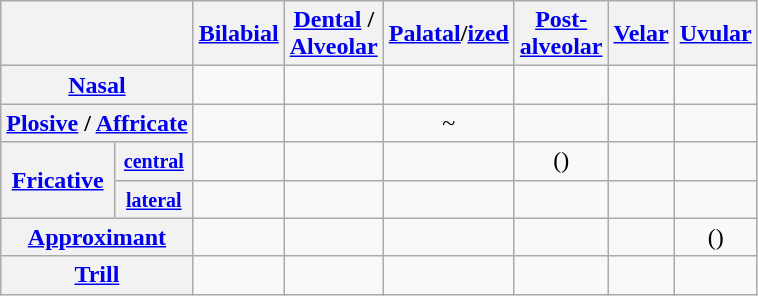<table class="wikitable" style="text-align:center;">
<tr>
<th colspan="2"></th>
<th><a href='#'>Bilabial</a></th>
<th><a href='#'>Dental</a> /<br><a href='#'>Alveolar</a></th>
<th><a href='#'>Palatal</a>/<a href='#'>ized</a></th>
<th><a href='#'>Post-<br>alveolar</a></th>
<th><a href='#'>Velar</a></th>
<th><a href='#'>Uvular</a></th>
</tr>
<tr>
<th colspan="2"><a href='#'>Nasal</a></th>
<td></td>
<td></td>
<td></td>
<td></td>
<td></td>
<td></td>
</tr>
<tr>
<th colspan="2"><a href='#'>Plosive</a> / <a href='#'>Affricate</a></th>
<td></td>
<td></td>
<td> ~ </td>
<td></td>
<td></td>
<td></td>
</tr>
<tr>
<th rowspan="2"><a href='#'>Fricative</a></th>
<th><small><a href='#'>central</a></small></th>
<td></td>
<td></td>
<td></td>
<td>()</td>
<td></td>
<td></td>
</tr>
<tr>
<th><small><a href='#'>lateral</a></small></th>
<td></td>
<td></td>
<td></td>
<td></td>
<td></td>
<td></td>
</tr>
<tr>
<th colspan="2"><a href='#'>Approximant</a></th>
<td></td>
<td></td>
<td></td>
<td></td>
<td></td>
<td>()</td>
</tr>
<tr>
<th colspan="2"><a href='#'>Trill</a></th>
<td></td>
<td></td>
<td></td>
<td></td>
<td></td>
<td></td>
</tr>
</table>
